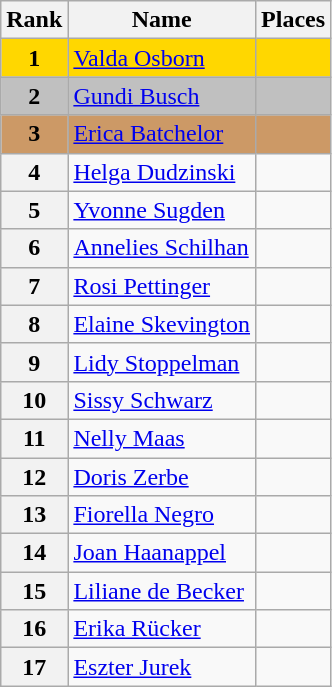<table class="wikitable">
<tr>
<th>Rank</th>
<th>Name</th>
<th>Places</th>
</tr>
<tr bgcolor="gold">
<td align="center"><strong>1</strong></td>
<td> <a href='#'>Valda Osborn</a></td>
<td></td>
</tr>
<tr bgcolor="silver">
<td align="center"><strong>2</strong></td>
<td> <a href='#'>Gundi Busch</a></td>
<td></td>
</tr>
<tr bgcolor="cc9966">
<td align="center"><strong>3</strong></td>
<td> <a href='#'>Erica Batchelor</a></td>
<td></td>
</tr>
<tr>
<th>4</th>
<td> <a href='#'>Helga Dudzinski</a></td>
<td></td>
</tr>
<tr>
<th>5</th>
<td> <a href='#'>Yvonne Sugden</a></td>
<td></td>
</tr>
<tr>
<th>6</th>
<td> <a href='#'>Annelies Schilhan</a></td>
<td></td>
</tr>
<tr>
<th>7</th>
<td> <a href='#'>Rosi Pettinger</a></td>
<td></td>
</tr>
<tr>
<th>8</th>
<td> <a href='#'>Elaine Skevington</a></td>
<td></td>
</tr>
<tr>
<th>9</th>
<td> <a href='#'>Lidy Stoppelman</a></td>
<td></td>
</tr>
<tr>
<th>10</th>
<td> <a href='#'>Sissy Schwarz</a></td>
<td></td>
</tr>
<tr>
<th>11</th>
<td> <a href='#'>Nelly Maas</a></td>
<td></td>
</tr>
<tr>
<th>12</th>
<td> <a href='#'>Doris Zerbe</a></td>
<td></td>
</tr>
<tr>
<th>13</th>
<td> <a href='#'>Fiorella Negro</a></td>
<td></td>
</tr>
<tr>
<th>14</th>
<td> <a href='#'>Joan Haanappel</a></td>
<td></td>
</tr>
<tr>
<th>15</th>
<td> <a href='#'>Liliane de Becker</a></td>
<td></td>
</tr>
<tr>
<th>16</th>
<td> <a href='#'>Erika Rücker</a></td>
<td></td>
</tr>
<tr>
<th>17</th>
<td> <a href='#'>Eszter Jurek</a></td>
<td></td>
</tr>
</table>
